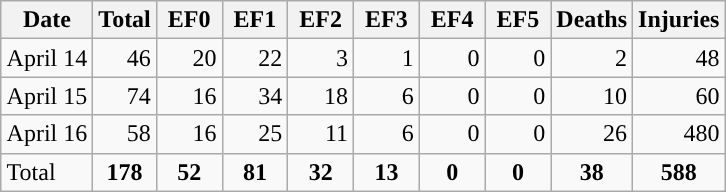<table class="wikitable sortable" style="margin: 1em auto 1em auto;">
<tr>
<th scope="col">Date</th>
<th scope="col" style="text-align:center;">Total</th>
<th scope="col" style="text-align:center;"> EF0 </th>
<th scope="col" style="text-align:center;"> EF1 </th>
<th scope="col" style="text-align:center;"> EF2 </th>
<th scope="col" style="text-align:center;"> EF3 </th>
<th scope="col" style="text-align:center;"> EF4 </th>
<th scope="col" style="text-align:center;"> EF5 </th>
<th scope="col" style="text-align:center;">Deaths</th>
<th scope="col" style="text-align:center;">Injuries</th>
</tr>
<tr>
<td>April 14</td>
<td align="right">46</td>
<td align="right">20</td>
<td align="right">22</td>
<td align="right">3</td>
<td align="right">1</td>
<td align="right">0</td>
<td align="right">0</td>
<td align="right">2</td>
<td align="right">48</td>
</tr>
<tr>
<td>April 15</td>
<td align="right">74</td>
<td align="right">16</td>
<td align="right">34</td>
<td align="right">18</td>
<td align="right">6</td>
<td align="right">0</td>
<td align="right">0</td>
<td align="right">10</td>
<td align="right">60</td>
</tr>
<tr>
<td>April 16</td>
<td align="right">58</td>
<td align="right">16</td>
<td align="right">25</td>
<td align="right">11</td>
<td align="right">6</td>
<td align="right">0</td>
<td align="right">0</td>
<td align="right">26</td>
<td align="right">480</td>
</tr>
<tr class="sortbottom">
<td>Total</td>
<td align="center"><strong>178</strong></td>
<td align="center"><strong>52</strong></td>
<td align="center"><strong>81</strong></td>
<td align="center"><strong>32</strong></td>
<td align="center"><strong>13</strong></td>
<td align="center"><strong>0</strong></td>
<td align="center"><strong>0</strong></td>
<td style="text-align:center;"><strong>38</strong></td>
<td style="text-align:center;"><strong>588</strong></td>
</tr>
</table>
